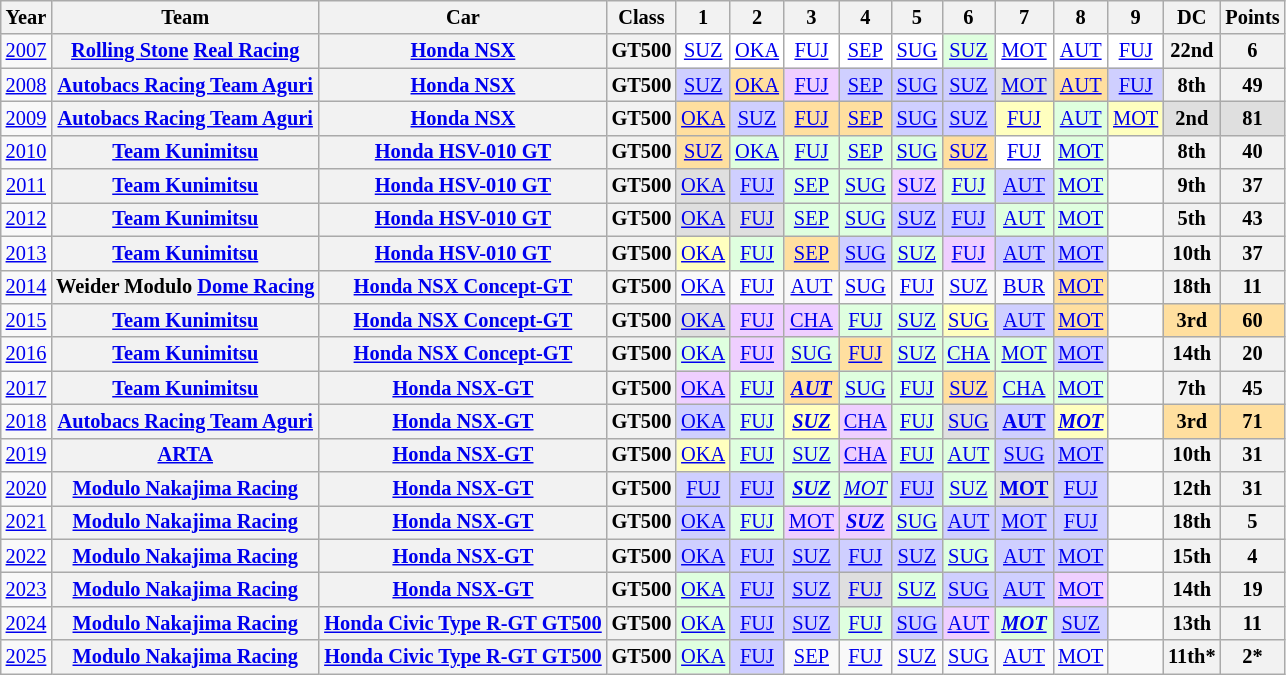<table class="wikitable" style="text-align:center; font-size:85%">
<tr>
<th>Year</th>
<th>Team</th>
<th>Car</th>
<th>Class</th>
<th>1</th>
<th>2</th>
<th>3</th>
<th>4</th>
<th>5</th>
<th>6</th>
<th>7</th>
<th>8</th>
<th>9</th>
<th>DC</th>
<th>Points</th>
</tr>
<tr>
<td><a href='#'>2007</a></td>
<th nowrap><a href='#'>Rolling Stone</a> <a href='#'>Real Racing</a></th>
<th><a href='#'>Honda NSX</a></th>
<th>GT500</th>
<td style="background:#FFFFFF;"><a href='#'>SUZ</a></td>
<td style="background:#FFFFFF;"><a href='#'>OKA</a></td>
<td style="background:#FFFFFF;"><a href='#'>FUJ</a></td>
<td style="background:#FFFFFF;"><a href='#'>SEP</a></td>
<td style="background:#FFFFFF;"><a href='#'>SUG</a></td>
<td style="background:#DFFFDF;"><a href='#'>SUZ</a><br></td>
<td style="background:#FFFFFF;"><a href='#'>MOT</a></td>
<td style="background:#FFFFFF;"><a href='#'>AUT</a></td>
<td style="background:#FFFFFF;"><a href='#'>FUJ</a></td>
<th>22nd</th>
<th>6</th>
</tr>
<tr>
<td><a href='#'>2008</a></td>
<th nowrap><a href='#'>Autobacs Racing Team Aguri</a></th>
<th><a href='#'>Honda NSX</a></th>
<th>GT500</th>
<td style="background:#CFCFFF;"><a href='#'>SUZ</a><br></td>
<td style="background:#FFDF9F;"><a href='#'>OKA</a><br></td>
<td style="background:#EFCFFF;"><a href='#'>FUJ</a><br></td>
<td style="background:#CFCFFF;"><a href='#'>SEP</a><br></td>
<td style="background:#CFCFFF;"><a href='#'>SUG</a><br></td>
<td style="background:#CFCFFF;"><a href='#'>SUZ</a><br></td>
<td style="background:#DFDFDF;"><a href='#'>MOT</a><br></td>
<td style="background:#FFDF9F;"><a href='#'>AUT</a><br></td>
<td style="background:#CFCFFF;"><a href='#'>FUJ</a><br></td>
<th>8th</th>
<th>49</th>
</tr>
<tr>
<td><a href='#'>2009</a></td>
<th nowrap><a href='#'>Autobacs Racing Team Aguri</a></th>
<th><a href='#'>Honda NSX</a></th>
<th>GT500</th>
<td style="background:#FFDF9F;"><a href='#'>OKA</a><br></td>
<td style="background:#CFCFFF;"><a href='#'>SUZ</a><br></td>
<td style="background:#FFDF9F;"><a href='#'>FUJ</a><br></td>
<td style="background:#FFDF9F;"><a href='#'>SEP</a><br></td>
<td style="background:#CFCFFF;"><a href='#'>SUG</a><br></td>
<td style="background:#CFCFFF;"><a href='#'>SUZ</a><br></td>
<td style="background:#FFFFBF;"><a href='#'>FUJ</a><br></td>
<td style="background:#DFFFDF;"><a href='#'>AUT</a><br></td>
<td style="background:#FFFFBF;"><a href='#'>MOT</a><br></td>
<td style="background:#DFDFDF;"><strong>2nd</strong></td>
<td style="background:#DFDFDF;"><strong>81</strong></td>
</tr>
<tr>
<td><a href='#'>2010</a></td>
<th><a href='#'>Team Kunimitsu</a></th>
<th><a href='#'>Honda HSV-010 GT</a></th>
<th>GT500</th>
<td style="background:#FFDF9F;"><a href='#'>SUZ</a><br></td>
<td style="background:#DFFFDF;"><a href='#'>OKA</a><br></td>
<td style="background:#DFFFDF;"><a href='#'>FUJ</a><br></td>
<td style="background:#DFFFDF;"><a href='#'>SEP</a><br></td>
<td style="background:#DFFFDF;"><a href='#'>SUG</a><br></td>
<td style="background:#FFDF9F;"><a href='#'>SUZ</a><br></td>
<td style="background:#FFFFFF;"><a href='#'>FUJ</a><br></td>
<td style="background:#DFFFDF;"><a href='#'>MOT</a><br></td>
<td></td>
<th>8th</th>
<th>40</th>
</tr>
<tr>
<td><a href='#'>2011</a></td>
<th><a href='#'>Team Kunimitsu</a></th>
<th><a href='#'>Honda HSV-010 GT</a></th>
<th>GT500</th>
<td style="background:#DFDFDF;"><a href='#'>OKA</a><br></td>
<td style="background:#CFCFFF;"><a href='#'>FUJ</a><br></td>
<td style="background:#DFFFDF;"><a href='#'>SEP</a><br></td>
<td style="background:#DFFFDF;"><a href='#'>SUG</a><br></td>
<td style="background:#EFCFFF;"><a href='#'>SUZ</a><br></td>
<td style="background:#DFFFDF;"><a href='#'>FUJ</a><br></td>
<td style="background:#CFCFFF;"><a href='#'>AUT</a><br></td>
<td style="background:#DFFFDF;"><a href='#'>MOT</a><br></td>
<td></td>
<th>9th</th>
<th>37</th>
</tr>
<tr>
<td><a href='#'>2012</a></td>
<th><a href='#'>Team Kunimitsu</a></th>
<th><a href='#'>Honda HSV-010 GT</a></th>
<th>GT500</th>
<td style="background:#DFDFDF;"><a href='#'>OKA</a><br></td>
<td style="background:#DFDFDF;"><a href='#'>FUJ</a><br></td>
<td style="background:#DFFFDF;"><a href='#'>SEP</a><br></td>
<td style="background:#DFFFDF;"><a href='#'>SUG</a><br></td>
<td style="background:#CFCFFF;"><a href='#'>SUZ</a><br></td>
<td style="background:#CFCFFF;"><a href='#'>FUJ</a><br></td>
<td style="background:#DFFFDF;"><a href='#'>AUT</a><br></td>
<td style="background:#DFFFDF;"><a href='#'>MOT</a><br></td>
<td></td>
<th>5th</th>
<th>43</th>
</tr>
<tr>
<td><a href='#'>2013</a></td>
<th><a href='#'>Team Kunimitsu</a></th>
<th><a href='#'>Honda HSV-010 GT</a></th>
<th>GT500</th>
<td style="background:#FFFFBF;"><a href='#'>OKA</a><br></td>
<td style="background:#DFFFDF;"><a href='#'>FUJ</a><br></td>
<td style="background:#FFDF9F;"><a href='#'>SEP</a><br></td>
<td style="background:#CFCFFF;"><a href='#'>SUG</a><br></td>
<td style="background:#DFFFDF;"><a href='#'>SUZ</a><br></td>
<td style="background:#EFCFFF;"><a href='#'>FUJ</a><br></td>
<td style="background:#CFCFFF;"><a href='#'>AUT</a><br></td>
<td style="background:#CFCFFF;"><a href='#'>MOT</a><br></td>
<td></td>
<th>10th</th>
<th>37</th>
</tr>
<tr>
<td><a href='#'>2014</a></td>
<th nowrap>Weider Modulo <a href='#'>Dome Racing</a></th>
<th nowrap><a href='#'>Honda NSX Concept-GT</a></th>
<th>GT500</th>
<td><a href='#'>OKA</a></td>
<td><a href='#'>FUJ</a></td>
<td><a href='#'>AUT</a></td>
<td><a href='#'>SUG</a></td>
<td><a href='#'>FUJ</a></td>
<td><a href='#'>SUZ</a></td>
<td><a href='#'>BUR</a></td>
<td style="background:#FFDF9F;"><a href='#'>MOT</a><br></td>
<td></td>
<th>18th</th>
<th>11</th>
</tr>
<tr>
<td><a href='#'>2015</a></td>
<th nowrap><a href='#'>Team Kunimitsu</a></th>
<th nowrap><a href='#'>Honda NSX Concept-GT</a></th>
<th>GT500</th>
<td style="background:#DFDFDF;"><a href='#'>OKA</a><br></td>
<td style="background:#EFCFFF;"><a href='#'>FUJ</a><br></td>
<td style="background:#EFCFFF;"><a href='#'>CHA</a><br></td>
<td style="background:#DFFFDF;"><a href='#'>FUJ</a><br></td>
<td style="background:#DFFFDF;"><a href='#'>SUZ</a><br></td>
<td style="background:#FFFFBF;"><a href='#'>SUG</a><br></td>
<td style="background:#CFCFFF;"><a href='#'>AUT</a><br></td>
<td style="background:#FFDF9F;"><a href='#'>MOT</a><br></td>
<td></td>
<th style="background:#FFDF9F;">3rd</th>
<th style="background:#FFDF9F;">60</th>
</tr>
<tr>
<td><a href='#'>2016</a></td>
<th nowrap><a href='#'>Team Kunimitsu</a></th>
<th nowrap><a href='#'>Honda NSX Concept-GT</a></th>
<th>GT500</th>
<td style="background:#DFFFDF;"><a href='#'>OKA</a><br></td>
<td style="background:#EFCFFF;"><a href='#'>FUJ</a><br></td>
<td style="background:#DFFFDF;"><a href='#'>SUG</a><br></td>
<td style="background:#FFDF9F;"><a href='#'>FUJ</a><br></td>
<td style="background:#DFFFDF;"><a href='#'>SUZ</a><br></td>
<td style="background:#DFFFDF;"><a href='#'>CHA</a><br></td>
<td style="background:#DFFFDF;"><a href='#'>MOT</a><br></td>
<td style="background:#CFCFFF;"><a href='#'>MOT</a><br></td>
<td></td>
<th>14th</th>
<th>20</th>
</tr>
<tr>
<td><a href='#'>2017</a></td>
<th nowrap><a href='#'>Team Kunimitsu</a></th>
<th nowrap><a href='#'>Honda NSX-GT</a></th>
<th>GT500</th>
<td style="background:#EFCFFF;"><a href='#'>OKA</a><br></td>
<td style="background:#DFFFDF;"><a href='#'>FUJ</a><br></td>
<td style="background:#FFDF9F;"><strong><em><a href='#'>AUT</a></em></strong><br></td>
<td style="background:#DFFFDF;"><a href='#'>SUG</a><br></td>
<td style="background:#DFFFDF;"><a href='#'>FUJ</a><br></td>
<td style="background:#FFDF9F;"><a href='#'>SUZ</a><br></td>
<td style="background:#DFFFDF;"><a href='#'>CHA</a><br></td>
<td style="background:#DFFFDF;"><a href='#'>MOT</a><br></td>
<td></td>
<th>7th</th>
<th>45</th>
</tr>
<tr>
<td><a href='#'>2018</a></td>
<th nowrap><a href='#'>Autobacs Racing Team Aguri</a></th>
<th nowrap><a href='#'>Honda NSX-GT</a></th>
<th>GT500</th>
<td style="background:#CFCFFF;"><a href='#'>OKA</a><br></td>
<td style="background:#DFFFDF;"><a href='#'>FUJ</a><br></td>
<td style="background:#FFFFBF;"><strong><em><a href='#'>SUZ</a></em></strong><br></td>
<td style="background:#EFCFFF;"><a href='#'>CHA</a><br></td>
<td style="background:#DFFFDF;"><a href='#'>FUJ</a><br></td>
<td style="background:#DFDFDF;"><a href='#'>SUG</a><br></td>
<td style="background:#CFCFFF;"><strong><a href='#'>AUT</a></strong><br></td>
<td style="background:#FFFFBF;"><strong><em><a href='#'>MOT</a></em></strong><br></td>
<td></td>
<th style="background:#FFDF9F;">3rd</th>
<th style="background:#FFDF9F;">71</th>
</tr>
<tr>
<td><a href='#'>2019</a></td>
<th nowrap><a href='#'>ARTA</a></th>
<th nowrap><a href='#'>Honda NSX-GT</a></th>
<th>GT500</th>
<td style="background:#FFFFBF;"><a href='#'>OKA</a><br></td>
<td style="background:#DFFFDF;"><a href='#'>FUJ</a><br></td>
<td style="background:#DFFFDF;"><a href='#'>SUZ</a><br></td>
<td style="background:#EFCFFF;"><a href='#'>CHA</a><br></td>
<td style="background:#DFFFDF;"><a href='#'>FUJ</a><br></td>
<td style="background:#DFFFDF;"><a href='#'>AUT</a><br></td>
<td style="background:#CFCFFF;"><a href='#'>SUG</a><br></td>
<td style="background:#CFCFFF;"><a href='#'>MOT</a><br></td>
<td></td>
<th>10th</th>
<th>31</th>
</tr>
<tr>
<td><a href='#'>2020</a></td>
<th nowrap><a href='#'>Modulo Nakajima Racing</a></th>
<th nowrap><a href='#'>Honda NSX-GT</a></th>
<th>GT500</th>
<td style="background:#CFCFFF;"><a href='#'>FUJ</a><br></td>
<td style="background:#CFCFFF;"><a href='#'>FUJ</a><br></td>
<td style="background:#DFFFDF;"><strong><em><a href='#'>SUZ</a></em></strong><br></td>
<td style="background:#DFFFDF;"><em><a href='#'>MOT</a></em><br></td>
<td style="background:#CFCFFF;"><a href='#'>FUJ</a><br></td>
<td style="background:#DFFFDF;"><a href='#'>SUZ</a><br></td>
<td style="background:#DFDFDF;"><strong><a href='#'>MOT</a></strong><br></td>
<td style="background:#CFCFFF;"><a href='#'>FUJ</a><br></td>
<td></td>
<th>12th</th>
<th>31</th>
</tr>
<tr>
<td><a href='#'>2021</a></td>
<th nowrap><a href='#'>Modulo Nakajima Racing</a></th>
<th nowrap><a href='#'>Honda NSX-GT</a></th>
<th>GT500</th>
<td style="background:#CFCFFF;"><a href='#'>OKA</a><br></td>
<td style="background:#DFFFDF;"><a href='#'>FUJ</a><br></td>
<td style="background:#EFCFFF;"><a href='#'>MOT</a><br></td>
<td style="background:#EFCFFF;"><strong><em><a href='#'>SUZ</a></em></strong><br></td>
<td style="background:#DFFFDF;"><a href='#'>SUG</a><br></td>
<td style="background:#CFCFFF;"><a href='#'>AUT</a><br></td>
<td style="background:#CFCFFF;"><a href='#'>MOT</a><br></td>
<td style="background:#CFCFFF;"><a href='#'>FUJ</a><br></td>
<td></td>
<th>18th</th>
<th>5</th>
</tr>
<tr>
<td><a href='#'>2022</a></td>
<th nowrap><a href='#'>Modulo Nakajima Racing</a></th>
<th nowrap><a href='#'>Honda NSX-GT</a></th>
<th>GT500</th>
<td style="background:#CFCFFF;"><a href='#'>OKA</a><br></td>
<td style="background:#CFCFFF;"><a href='#'>FUJ</a><br></td>
<td style="background:#CFCFFF;"><a href='#'>SUZ</a><br></td>
<td style="background:#CFCFFF;"><a href='#'>FUJ</a><br></td>
<td style="background:#CFCFFF;"><a href='#'>SUZ</a><br></td>
<td style="background:#DFFFDF;"><a href='#'>SUG</a><br></td>
<td style="background:#CFCFFF;"><a href='#'>AUT</a><br></td>
<td style="background:#CFCFFF;"><a href='#'>MOT</a><br></td>
<td></td>
<th>15th</th>
<th>4</th>
</tr>
<tr>
<td><a href='#'>2023</a></td>
<th nowrap><a href='#'>Modulo Nakajima Racing</a></th>
<th nowrap><a href='#'>Honda NSX-GT</a></th>
<th>GT500</th>
<td style="background:#DFFFDF;"><a href='#'>OKA</a><br></td>
<td style="background:#CFCFFF;"><a href='#'>FUJ</a><br></td>
<td style="background:#CFCFFF;"><a href='#'>SUZ</a><br></td>
<td style="background:#DFDFDF;"><a href='#'>FUJ</a><br></td>
<td style="background:#DFFFDF;"><a href='#'>SUZ</a><br></td>
<td style="background:#CFCFFF;"><a href='#'>SUG</a><br></td>
<td style="background:#CFCFFF;"><a href='#'>AUT</a><br></td>
<td style="background:#EFCFFF;"><a href='#'>MOT</a><br></td>
<td></td>
<th>14th</th>
<th>19</th>
</tr>
<tr>
<td><a href='#'>2024</a></td>
<th nowrap><a href='#'>Modulo Nakajima Racing</a></th>
<th nowrap><a href='#'>Honda Civic Type R-GT GT500</a></th>
<th>GT500</th>
<td style="background:#DFFFDF;"><a href='#'>OKA</a><br></td>
<td style="background:#CFCFFF;"><a href='#'>FUJ</a><br></td>
<td style="background:#CFCFFF;"><a href='#'>SUZ</a><br></td>
<td style="background:#DFFFDF;"><a href='#'>FUJ</a><br></td>
<td style="background:#CFCFFF;"><a href='#'>SUG</a><br></td>
<td style="background:#EFCFFF;"><a href='#'>AUT</a><br></td>
<td style="background:#DFFFDF;"><strong><em><a href='#'>MOT</a></em></strong><br></td>
<td style="background:#CFCFFF;"><a href='#'>SUZ</a><br></td>
<td></td>
<th>13th</th>
<th>11</th>
</tr>
<tr>
<td><a href='#'>2025</a></td>
<th><a href='#'>Modulo Nakajima Racing</a></th>
<th><a href='#'>Honda Civic Type R-GT GT500</a></th>
<th>GT500</th>
<td style="background:#DFFFDF;"><a href='#'>OKA</a><br></td>
<td style="background:#CFCFFF;"><a href='#'>FUJ</a><br></td>
<td style="background:#;"><a href='#'>SEP</a><br></td>
<td style="background:#;"><a href='#'>FUJ</a><br></td>
<td style="background:#;"><a href='#'>SUZ</a><br></td>
<td style="background:#;"><a href='#'>SUG</a><br></td>
<td style="background:#;"><a href='#'>AUT</a><br></td>
<td style="background:#;"><a href='#'>MOT</a><br></td>
<td></td>
<th>11th*</th>
<th>2*</th>
</tr>
</table>
